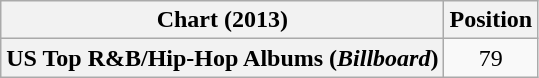<table class="wikitable plainrowheaders" style="text-align:center;">
<tr>
<th scope="col">Chart (2013)</th>
<th scope="col">Position</th>
</tr>
<tr>
<th scope="row">US Top R&B/Hip-Hop Albums (<em>Billboard</em>)</th>
<td>79</td>
</tr>
</table>
